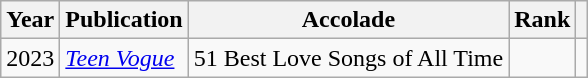<table class="sortable wikitable">
<tr>
<th>Year</th>
<th>Publication</th>
<th>Accolade</th>
<th>Rank</th>
<th class="unsortable"></th>
</tr>
<tr>
<td>2023</td>
<td><em><a href='#'>Teen Vogue</a></em></td>
<td>51 Best Love Songs of All Time</td>
<td></td>
<td></td>
</tr>
</table>
